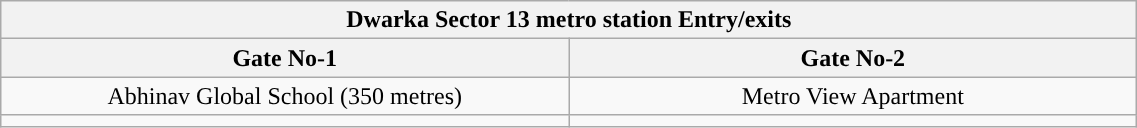<table class="wikitable" style="text-align: center;" width="60%">
<tr>
<th align="center" colspan="5" style="background:#"><span>Dwarka Sector 13 metro station Entry/exits</span></th>
</tr>
<tr>
<th style="width:30%;">Gate No-1</th>
<th style="width:30%;">Gate No-2</th>
</tr>
<tr>
<td>Abhinav Global School (350 metres)</td>
<td>Metro View Apartment</td>
</tr>
<tr>
<td></td>
<td></td>
</tr>
</table>
